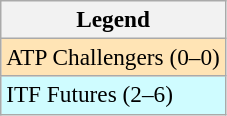<table class=wikitable style=font-size:97%>
<tr>
<th>Legend</th>
</tr>
<tr bgcolor=moccasin>
<td>ATP Challengers (0–0)</td>
</tr>
<tr bgcolor=cffcff>
<td>ITF Futures (2–6)</td>
</tr>
</table>
